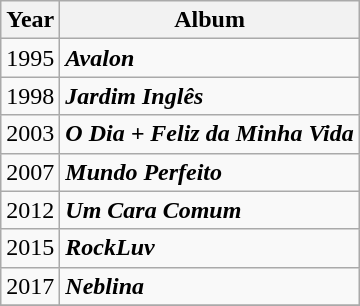<table class="wikitable">
<tr>
<th>Year</th>
<th>Album</th>
</tr>
<tr>
<td>1995</td>
<td><strong><em>Avalon</em></strong> </td>
</tr>
<tr>
<td>1998</td>
<td><strong><em>Jardim Inglês</em></strong> </td>
</tr>
<tr>
<td>2003</td>
<td><strong><em>O Dia + Feliz da Minha Vida</em></strong> </td>
</tr>
<tr>
<td>2007</td>
<td><strong><em>Mundo Perfeito</em></strong> </td>
</tr>
<tr>
<td>2012</td>
<td><strong><em>Um Cara Comum</em></strong> </td>
</tr>
<tr>
<td>2015</td>
<td><strong><em>RockLuv</em></strong> </td>
</tr>
<tr>
<td>2017</td>
<td><strong><em>Neblina</em></strong> </td>
</tr>
<tr>
</tr>
</table>
